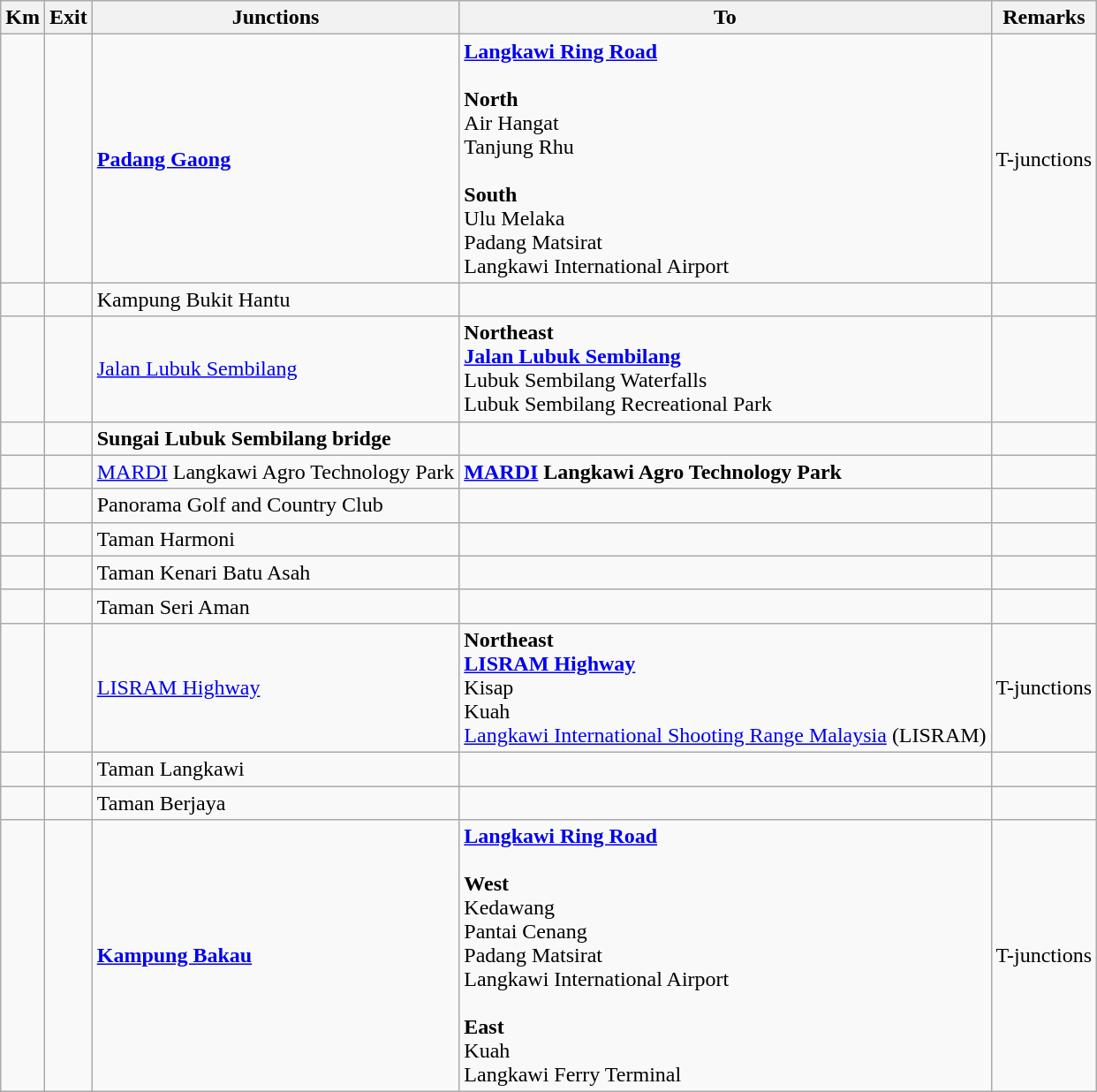<table class="wikitable">
<tr>
<th>Km</th>
<th>Exit</th>
<th>Junctions</th>
<th>To</th>
<th>Remarks</th>
</tr>
<tr>
<td></td>
<td></td>
<td><strong><a href='#'>Padang Gaong</a></strong></td>
<td> <strong><a href='#'>Langkawi Ring Road</a></strong><br><br><strong>North</strong><br> Air Hangat<br> Tanjung Rhu<br><br><strong>South</strong><br> Ulu Melaka<br> Padang Matsirat<br> Langkawi International Airport </td>
<td>T-junctions</td>
</tr>
<tr>
<td></td>
<td></td>
<td>Kampung Bukit Hantu</td>
<td></td>
<td></td>
</tr>
<tr>
<td></td>
<td></td>
<td><a href='#'>Jalan Lubuk Sembilang</a></td>
<td><strong>Northeast</strong><br> <strong><a href='#'>Jalan Lubuk Sembilang</a></strong><br>Lubuk Sembilang Waterfalls<br>Lubuk Sembilang Recreational Park<br></td>
<td></td>
</tr>
<tr>
<td></td>
<td></td>
<td><strong>Sungai Lubuk Sembilang bridge</strong></td>
<td></td>
<td></td>
</tr>
<tr>
<td></td>
<td></td>
<td><a href='#'>MARDI</a> Langkawi Agro Technology Park</td>
<td><strong><a href='#'>MARDI</a> Langkawi Agro Technology Park</strong><br>   </td>
<td></td>
</tr>
<tr>
<td></td>
<td></td>
<td>Panorama Golf and Country Club</td>
<td></td>
<td></td>
</tr>
<tr>
<td></td>
<td></td>
<td>Taman Harmoni</td>
<td></td>
<td></td>
</tr>
<tr>
<td></td>
<td></td>
<td>Taman Kenari Batu Asah</td>
<td></td>
<td></td>
</tr>
<tr>
<td></td>
<td></td>
<td>Taman Seri Aman</td>
<td></td>
<td></td>
</tr>
<tr>
<td></td>
<td></td>
<td><a href='#'>LISRAM Highway</a></td>
<td><strong>Northeast</strong><br> <strong><a href='#'>LISRAM Highway</a></strong><br> Kisap<br> Kuah<br><a href='#'>Langkawi International Shooting Range Malaysia</a> (LISRAM)</td>
<td>T-junctions</td>
</tr>
<tr>
<td></td>
<td></td>
<td>Taman Langkawi</td>
<td></td>
<td></td>
</tr>
<tr>
<td></td>
<td></td>
<td>Taman Berjaya</td>
<td></td>
<td></td>
</tr>
<tr>
<td></td>
<td></td>
<td><strong><a href='#'>Kampung Bakau</a></strong></td>
<td> <strong><a href='#'>Langkawi Ring Road</a></strong><br><br><strong>West</strong><br> Kedawang<br> Pantai Cenang<br> Padang Matsirat<br> Langkawi International Airport <br><br><strong>East</strong><br> Kuah<br> Langkawi Ferry Terminal </td>
<td>T-junctions</td>
</tr>
</table>
